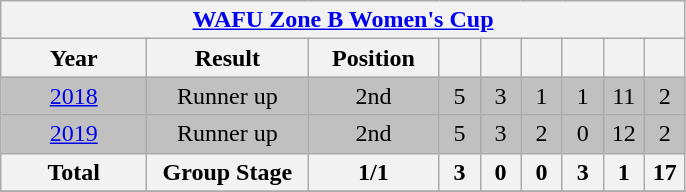<table class="wikitable" style="text-align:center;">
<tr>
<th colspan="9"><a href='#'>WAFU Zone B Women's Cup</a></th>
</tr>
<tr>
<th style="width:90px;">Year</th>
<th style="width:100px;">Result</th>
<th style="width:80px;">Position</th>
<th style="width:20px;"></th>
<th style="width:20px;"></th>
<th style="width:20px;"></th>
<th style="width:20px;"></th>
<th style="width:20px;"></th>
<th style="width:20px;"></th>
</tr>
<tr bgcolor=silver>
<td> <a href='#'>2018</a></td>
<td>Runner up</td>
<td>2nd</td>
<td>5</td>
<td>3</td>
<td>1</td>
<td>1</td>
<td>11</td>
<td>2</td>
</tr>
<tr bgcolor=silver>
<td> <a href='#'>2019</a></td>
<td>Runner up</td>
<td>2nd</td>
<td>5</td>
<td>3</td>
<td>2</td>
<td>0</td>
<td>12</td>
<td>2</td>
</tr>
<tr>
<th>Total</th>
<th>Group Stage</th>
<th>1/1</th>
<th>3</th>
<th>0</th>
<th>0</th>
<th>3</th>
<th>1</th>
<th>17</th>
</tr>
<tr>
</tr>
</table>
